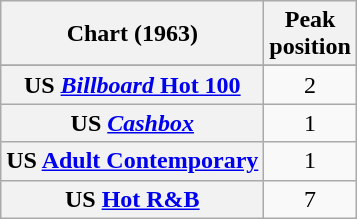<table class="wikitable sortable plainrowheaders" style="text-align:center">
<tr>
<th>Chart (1963)</th>
<th>Peak<br>position</th>
</tr>
<tr>
</tr>
<tr>
</tr>
<tr>
<th scope="row">US <a href='#'><em>Billboard</em> Hot 100</a></th>
<td>2</td>
</tr>
<tr>
<th scope="row">US <em><a href='#'>Cashbox</a></em></th>
<td>1</td>
</tr>
<tr>
<th scope="row">US <a href='#'>Adult Contemporary</a></th>
<td>1</td>
</tr>
<tr>
<th scope="row">US <a href='#'>Hot R&B</a></th>
<td>7</td>
</tr>
</table>
